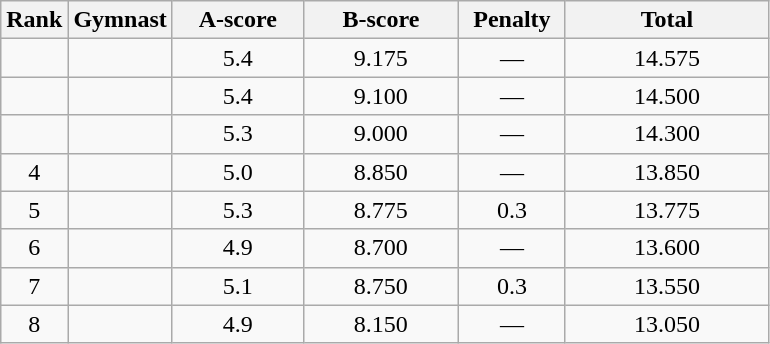<table class="wikitable" style="text-align:center">
<tr>
<th>Rank</th>
<th>Gymnast</th>
<th style="width:5em">A-score</th>
<th style="width:6em">B-score</th>
<th style="width:4em">Penalty</th>
<th style="width:8em">Total</th>
</tr>
<tr>
<td></td>
<td align=left></td>
<td>5.4</td>
<td>9.175</td>
<td>—</td>
<td>14.575</td>
</tr>
<tr>
<td></td>
<td align=left></td>
<td>5.4</td>
<td>9.100</td>
<td>—</td>
<td>14.500</td>
</tr>
<tr>
<td></td>
<td align=left></td>
<td>5.3</td>
<td>9.000</td>
<td>—</td>
<td>14.300</td>
</tr>
<tr>
<td>4</td>
<td align=left></td>
<td>5.0</td>
<td>8.850</td>
<td>—</td>
<td>13.850</td>
</tr>
<tr>
<td>5</td>
<td align=left></td>
<td>5.3</td>
<td>8.775</td>
<td>0.3</td>
<td>13.775</td>
</tr>
<tr>
<td>6</td>
<td align=left></td>
<td>4.9</td>
<td>8.700</td>
<td>—</td>
<td>13.600</td>
</tr>
<tr>
<td>7</td>
<td align=left></td>
<td>5.1</td>
<td>8.750</td>
<td>0.3</td>
<td>13.550</td>
</tr>
<tr>
<td>8</td>
<td align=left></td>
<td>4.9</td>
<td>8.150</td>
<td>—</td>
<td>13.050</td>
</tr>
</table>
